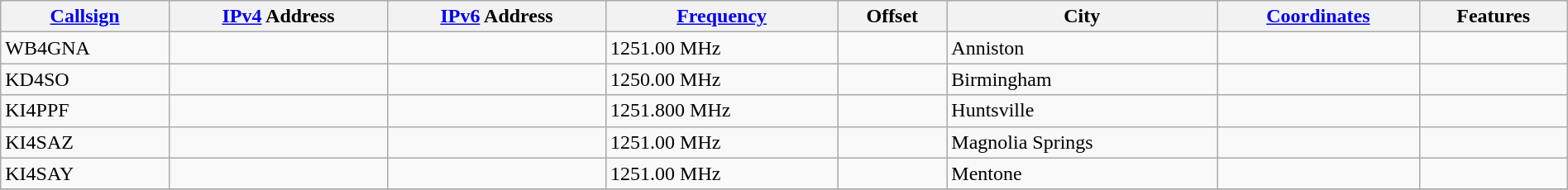<table class="wikitable sortable" style="font-size: 100%; width: 100% ">
<tr>
<th><a href='#'>Callsign</a></th>
<th><a href='#'>IPv4</a> Address</th>
<th><a href='#'>IPv6</a> Address</th>
<th><a href='#'>Frequency</a></th>
<th>Offset</th>
<th>City</th>
<th><a href='#'>Coordinates</a></th>
<th>Features</th>
</tr>
<tr>
<td>WB4GNA</td>
<td></td>
<td></td>
<td>1251.00 MHz</td>
<td></td>
<td>Anniston</td>
<td></td>
<td></td>
</tr>
<tr>
<td>KD4SO</td>
<td></td>
<td></td>
<td>1250.00 MHz</td>
<td></td>
<td>Birmingham</td>
<td></td>
<td></td>
</tr>
<tr>
<td>KI4PPF</td>
<td></td>
<td></td>
<td>1251.800 MHz</td>
<td></td>
<td>Huntsville</td>
<td></td>
<td></td>
</tr>
<tr>
<td>KI4SAZ</td>
<td></td>
<td></td>
<td>1251.00 MHz</td>
<td></td>
<td>Magnolia Springs</td>
<td></td>
<td></td>
</tr>
<tr>
<td>KI4SAY</td>
<td></td>
<td></td>
<td>1251.00 MHz</td>
<td></td>
<td>Mentone</td>
<td></td>
<td></td>
</tr>
<tr>
</tr>
</table>
